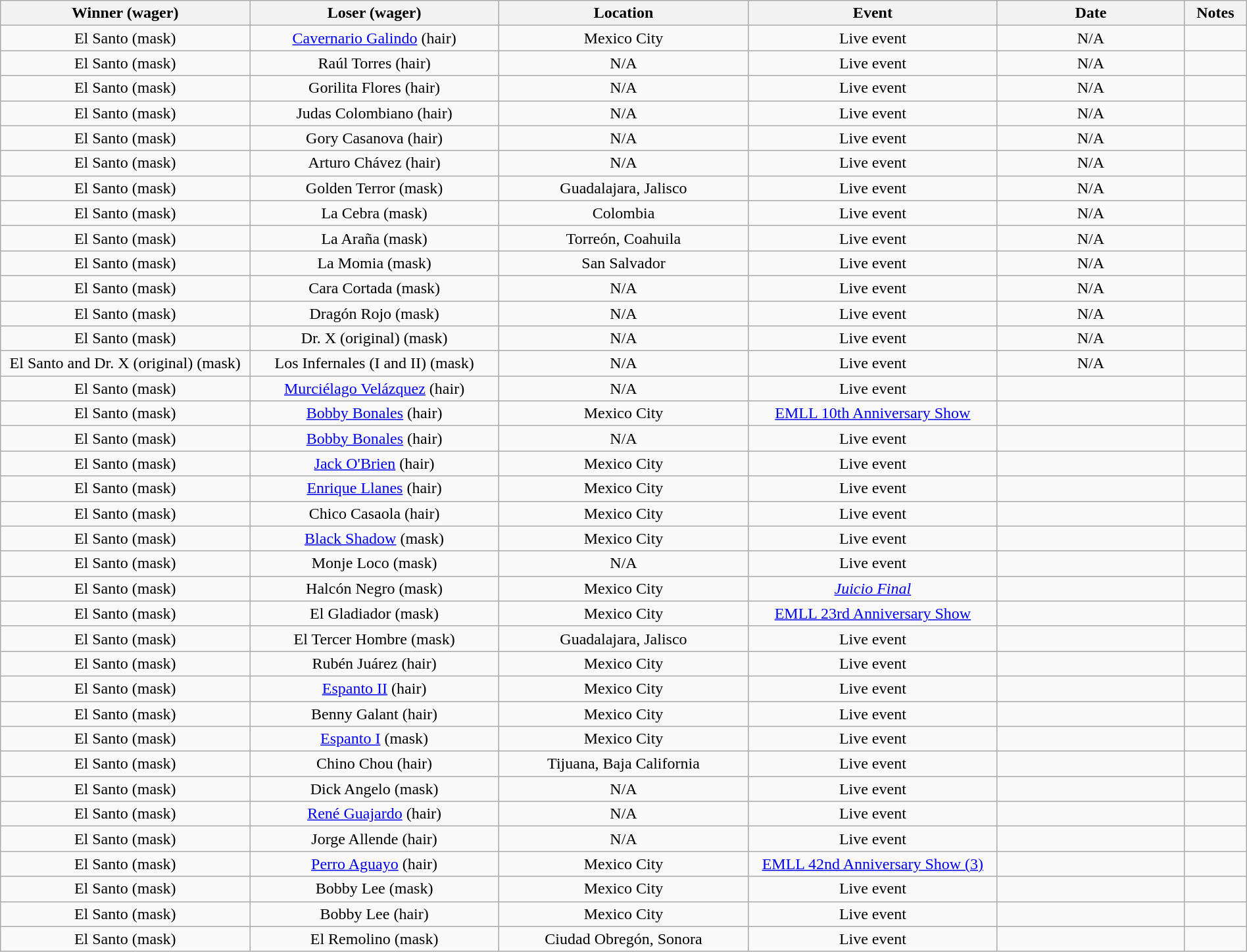<table class="wikitable sortable" width=100%  style="text-align: center">
<tr>
<th width=20% scope="col">Winner (wager)</th>
<th width=20% scope="col">Loser (wager)</th>
<th width=20% scope="col">Location</th>
<th width=20% scope="col">Event</th>
<th width=15% scope="col">Date</th>
<th class="unsortable" width=5% scope="col">Notes</th>
</tr>
<tr>
<td>El Santo (mask)</td>
<td><a href='#'>Cavernario Galindo</a> (hair)</td>
<td>Mexico City</td>
<td>Live event</td>
<td>N/A</td>
<td></td>
</tr>
<tr>
<td>El Santo (mask)</td>
<td>Raúl Torres (hair)</td>
<td>N/A</td>
<td>Live event</td>
<td>N/A</td>
<td></td>
</tr>
<tr>
<td>El Santo (mask)</td>
<td>Gorilita Flores (hair)</td>
<td>N/A</td>
<td>Live event</td>
<td>N/A</td>
<td></td>
</tr>
<tr>
<td>El Santo (mask)</td>
<td>Judas Colombiano (hair)</td>
<td>N/A</td>
<td>Live event</td>
<td>N/A</td>
<td></td>
</tr>
<tr>
<td>El Santo (mask)</td>
<td>Gory Casanova (hair)</td>
<td>N/A</td>
<td>Live event</td>
<td>N/A</td>
<td></td>
</tr>
<tr>
<td>El Santo (mask)</td>
<td>Arturo Chávez (hair)</td>
<td>N/A</td>
<td>Live event</td>
<td>N/A</td>
<td></td>
</tr>
<tr>
<td>El Santo (mask)</td>
<td>Golden Terror (mask)</td>
<td>Guadalajara, Jalisco</td>
<td>Live event</td>
<td>N/A</td>
<td></td>
</tr>
<tr>
<td>El Santo (mask)</td>
<td>La Cebra (mask)</td>
<td>Colombia</td>
<td>Live event</td>
<td>N/A</td>
<td></td>
</tr>
<tr>
<td>El Santo (mask)</td>
<td>La Araña (mask)</td>
<td>Torreón, Coahuila</td>
<td>Live event</td>
<td>N/A</td>
<td></td>
</tr>
<tr>
<td>El Santo (mask)</td>
<td>La Momia (mask)</td>
<td>San Salvador</td>
<td>Live event</td>
<td>N/A</td>
<td></td>
</tr>
<tr>
<td>El Santo (mask)</td>
<td>Cara Cortada (mask)</td>
<td>N/A</td>
<td>Live event</td>
<td>N/A</td>
<td></td>
</tr>
<tr>
<td>El Santo (mask)</td>
<td>Dragón Rojo (mask)</td>
<td>N/A</td>
<td>Live event</td>
<td>N/A</td>
<td></td>
</tr>
<tr>
<td>El Santo (mask)</td>
<td>Dr. X (original) (mask)</td>
<td>N/A</td>
<td>Live event</td>
<td>N/A</td>
<td></td>
</tr>
<tr>
<td>El Santo and Dr. X (original) (mask)</td>
<td>Los Infernales (I and II) (mask)</td>
<td>N/A</td>
<td>Live event</td>
<td>N/A</td>
<td></td>
</tr>
<tr>
<td>El Santo (mask)</td>
<td><a href='#'>Murciélago Velázquez</a> (hair)</td>
<td>N/A</td>
<td>Live event</td>
<td></td>
<td></td>
</tr>
<tr>
<td>El Santo (mask)</td>
<td><a href='#'>Bobby Bonales</a> (hair)</td>
<td>Mexico City</td>
<td><a href='#'>EMLL 10th Anniversary Show</a></td>
<td></td>
<td></td>
</tr>
<tr>
<td>El Santo (mask)</td>
<td><a href='#'>Bobby Bonales</a> (hair)</td>
<td>N/A</td>
<td>Live event</td>
<td></td>
<td></td>
</tr>
<tr>
<td>El Santo (mask)</td>
<td><a href='#'>Jack O'Brien</a> (hair)</td>
<td>Mexico City</td>
<td>Live event</td>
<td></td>
<td></td>
</tr>
<tr>
<td>El Santo (mask)</td>
<td><a href='#'>Enrique Llanes</a> (hair)</td>
<td>Mexico City</td>
<td>Live event</td>
<td></td>
<td></td>
</tr>
<tr>
<td>El Santo (mask)</td>
<td>Chico Casaola (hair)</td>
<td>Mexico City</td>
<td>Live event</td>
<td></td>
<td></td>
</tr>
<tr>
<td>El Santo (mask)</td>
<td><a href='#'>Black Shadow</a> (mask)</td>
<td>Mexico City</td>
<td>Live event</td>
<td></td>
<td></td>
</tr>
<tr>
<td>El Santo (mask)</td>
<td>Monje Loco (mask)</td>
<td>N/A</td>
<td>Live event</td>
<td></td>
<td></td>
</tr>
<tr>
<td>El Santo (mask)</td>
<td>Halcón Negro (mask)</td>
<td>Mexico City</td>
<td><em><a href='#'>Juicio Final</a></em></td>
<td></td>
<td></td>
</tr>
<tr>
<td>El Santo (mask)</td>
<td>El Gladiador (mask)</td>
<td>Mexico City</td>
<td><a href='#'>EMLL 23rd Anniversary Show</a></td>
<td></td>
<td></td>
</tr>
<tr>
<td>El Santo (mask)</td>
<td>El Tercer Hombre (mask)</td>
<td>Guadalajara, Jalisco</td>
<td>Live event</td>
<td></td>
<td></td>
</tr>
<tr>
<td>El Santo (mask)</td>
<td>Rubén Juárez (hair)</td>
<td>Mexico City</td>
<td>Live event</td>
<td></td>
<td></td>
</tr>
<tr>
<td>El Santo (mask)</td>
<td><a href='#'>Espanto II</a> (hair)</td>
<td>Mexico City</td>
<td>Live event</td>
<td></td>
<td></td>
</tr>
<tr>
<td>El Santo (mask)</td>
<td>Benny Galant (hair)</td>
<td>Mexico City</td>
<td>Live event</td>
<td></td>
<td></td>
</tr>
<tr>
<td>El Santo (mask)</td>
<td><a href='#'>Espanto I</a> (mask)</td>
<td>Mexico City</td>
<td>Live event</td>
<td></td>
<td></td>
</tr>
<tr>
<td>El Santo (mask)</td>
<td>Chino Chou (hair)</td>
<td>Tijuana, Baja California</td>
<td>Live event</td>
<td></td>
<td></td>
</tr>
<tr>
<td>El Santo (mask)</td>
<td>Dick Angelo (mask)</td>
<td>N/A</td>
<td>Live event</td>
<td></td>
<td></td>
</tr>
<tr>
<td>El Santo (mask)</td>
<td><a href='#'>René Guajardo</a> (hair)</td>
<td>N/A</td>
<td>Live event</td>
<td></td>
<td></td>
</tr>
<tr>
<td>El Santo (mask)</td>
<td>Jorge Allende (hair)</td>
<td>N/A</td>
<td>Live event</td>
<td></td>
<td></td>
</tr>
<tr>
<td>El Santo (mask)</td>
<td><a href='#'>Perro Aguayo</a> (hair)</td>
<td>Mexico City</td>
<td><a href='#'>EMLL 42nd Anniversary Show (3)</a></td>
<td></td>
<td></td>
</tr>
<tr>
<td>El Santo (mask)</td>
<td>Bobby Lee (mask)</td>
<td>Mexico City</td>
<td>Live event</td>
<td></td>
<td></td>
</tr>
<tr>
<td>El Santo (mask)</td>
<td>Bobby Lee (hair)</td>
<td>Mexico City</td>
<td>Live event</td>
<td></td>
<td></td>
</tr>
<tr>
<td>El Santo (mask)</td>
<td>El Remolino (mask)</td>
<td>Ciudad Obregón, Sonora</td>
<td>Live event</td>
<td></td>
<td></td>
</tr>
</table>
